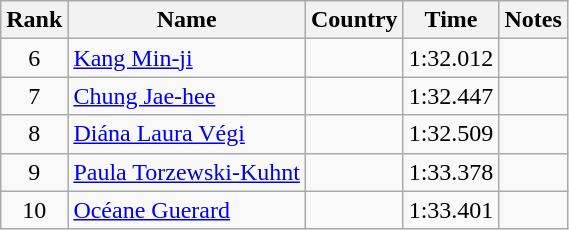<table class="wikitable sortable" style="text-align:center">
<tr>
<th>Rank</th>
<th>Name</th>
<th>Country</th>
<th>Time</th>
<th>Notes</th>
</tr>
<tr>
<td>6</td>
<td align=left><a href='#'>Kang Min-ji</a></td>
<td align=left></td>
<td>1:32.012</td>
<td></td>
</tr>
<tr>
<td>7</td>
<td align=left><a href='#'>Chung Jae-hee</a></td>
<td align=left></td>
<td>1:32.447</td>
<td></td>
</tr>
<tr>
<td>8</td>
<td align=left><a href='#'>Diána Laura Végi</a></td>
<td align=left></td>
<td>1:32.509</td>
<td></td>
</tr>
<tr>
<td>9</td>
<td align=left><a href='#'>Paula Torzewski-Kuhnt</a></td>
<td align=left></td>
<td>1:33.378</td>
<td></td>
</tr>
<tr>
<td>10</td>
<td align=left><a href='#'>Océane Guerard</a></td>
<td align=left></td>
<td>1:33.401</td>
<td></td>
</tr>
</table>
